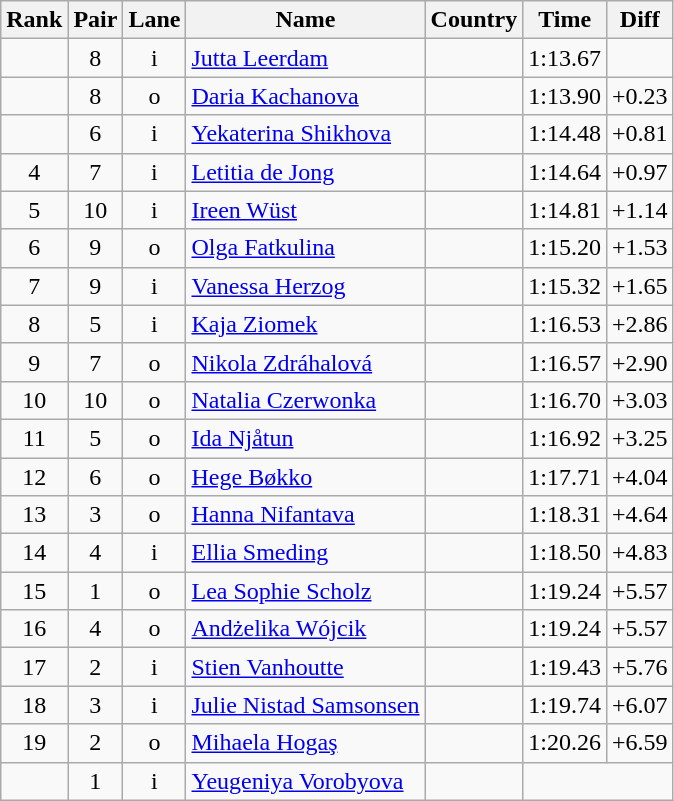<table class="wikitable sortable" style="text-align:center">
<tr>
<th>Rank</th>
<th>Pair</th>
<th>Lane</th>
<th>Name</th>
<th>Country</th>
<th>Time</th>
<th>Diff</th>
</tr>
<tr>
<td></td>
<td>8</td>
<td>i</td>
<td align=left><a href='#'>Jutta Leerdam</a></td>
<td align=left></td>
<td>1:13.67</td>
<td></td>
</tr>
<tr>
<td></td>
<td>8</td>
<td>o</td>
<td align=left><a href='#'>Daria Kachanova</a></td>
<td align=left></td>
<td>1:13.90</td>
<td>+0.23</td>
</tr>
<tr>
<td></td>
<td>6</td>
<td>i</td>
<td align=left><a href='#'>Yekaterina Shikhova</a></td>
<td align=left></td>
<td>1:14.48</td>
<td>+0.81</td>
</tr>
<tr>
<td>4</td>
<td>7</td>
<td>i</td>
<td align=left><a href='#'>Letitia de Jong</a></td>
<td align=left></td>
<td>1:14.64</td>
<td>+0.97</td>
</tr>
<tr>
<td>5</td>
<td>10</td>
<td>i</td>
<td align=left><a href='#'>Ireen Wüst</a></td>
<td align=left></td>
<td>1:14.81</td>
<td>+1.14</td>
</tr>
<tr>
<td>6</td>
<td>9</td>
<td>o</td>
<td align=left><a href='#'>Olga Fatkulina</a></td>
<td align=left></td>
<td>1:15.20</td>
<td>+1.53</td>
</tr>
<tr>
<td>7</td>
<td>9</td>
<td>i</td>
<td align=left><a href='#'>Vanessa Herzog</a></td>
<td align=left></td>
<td>1:15.32</td>
<td>+1.65</td>
</tr>
<tr>
<td>8</td>
<td>5</td>
<td>i</td>
<td align=left><a href='#'>Kaja Ziomek</a></td>
<td align=left></td>
<td>1:16.53</td>
<td>+2.86</td>
</tr>
<tr>
<td>9</td>
<td>7</td>
<td>o</td>
<td align=left><a href='#'>Nikola Zdráhalová</a></td>
<td align=left></td>
<td>1:16.57</td>
<td>+2.90</td>
</tr>
<tr>
<td>10</td>
<td>10</td>
<td>o</td>
<td align=left><a href='#'>Natalia Czerwonka</a></td>
<td align=left></td>
<td>1:16.70</td>
<td>+3.03</td>
</tr>
<tr>
<td>11</td>
<td>5</td>
<td>o</td>
<td align=left><a href='#'>Ida Njåtun</a></td>
<td align=left></td>
<td>1:16.92</td>
<td>+3.25</td>
</tr>
<tr>
<td>12</td>
<td>6</td>
<td>o</td>
<td align=left><a href='#'>Hege Bøkko</a></td>
<td align=left></td>
<td>1:17.71</td>
<td>+4.04</td>
</tr>
<tr>
<td>13</td>
<td>3</td>
<td>o</td>
<td align=left><a href='#'>Hanna Nifantava</a></td>
<td align=left></td>
<td>1:18.31</td>
<td>+4.64</td>
</tr>
<tr>
<td>14</td>
<td>4</td>
<td>i</td>
<td align=left><a href='#'>Ellia Smeding</a></td>
<td align=left></td>
<td>1:18.50</td>
<td>+4.83</td>
</tr>
<tr>
<td>15</td>
<td>1</td>
<td>o</td>
<td align=left><a href='#'>Lea Sophie Scholz</a></td>
<td align=left></td>
<td>1:19.24</td>
<td>+5.57</td>
</tr>
<tr>
<td>16</td>
<td>4</td>
<td>o</td>
<td align=left><a href='#'>Andżelika Wójcik</a></td>
<td align=left></td>
<td>1:19.24</td>
<td>+5.57</td>
</tr>
<tr>
<td>17</td>
<td>2</td>
<td>i</td>
<td align=left><a href='#'>Stien Vanhoutte</a></td>
<td align=left></td>
<td>1:19.43</td>
<td>+5.76</td>
</tr>
<tr>
<td>18</td>
<td>3</td>
<td>i</td>
<td align=left><a href='#'>Julie Nistad Samsonsen</a></td>
<td align=left></td>
<td>1:19.74</td>
<td>+6.07</td>
</tr>
<tr>
<td>19</td>
<td>2</td>
<td>o</td>
<td align=left><a href='#'>Mihaela Hogaş</a></td>
<td align=left></td>
<td>1:20.26</td>
<td>+6.59</td>
</tr>
<tr>
<td></td>
<td>1</td>
<td>i</td>
<td align=left><a href='#'>Yeugeniya Vorobyova</a></td>
<td align=left></td>
<td colspan=2></td>
</tr>
</table>
